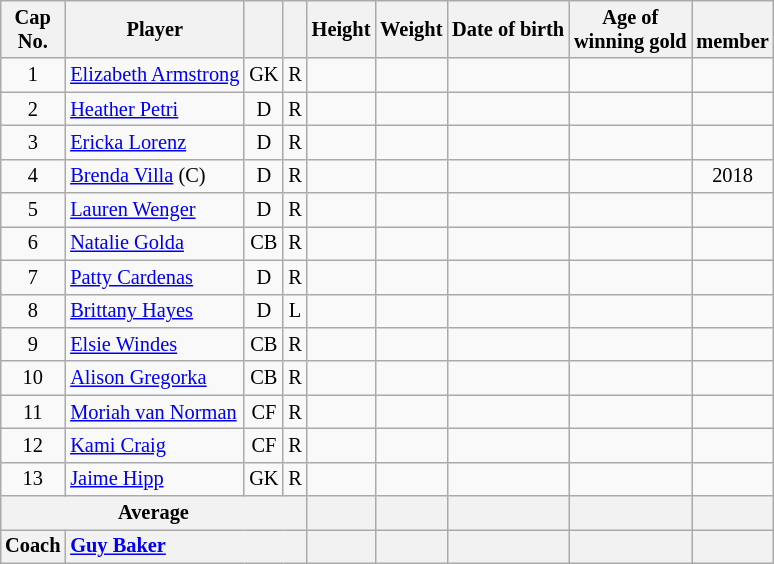<table class="wikitable sortable" style="text-align: center; font-size: 85%; margin-left: 1em;">
<tr>
<th>Cap<br>No.</th>
<th>Player</th>
<th></th>
<th></th>
<th>Height</th>
<th>Weight</th>
<th>Date of birth</th>
<th>Age of<br>winning gold</th>
<th><br>member</th>
</tr>
<tr>
<td>1</td>
<td style="text-align: left;" data-sort-value="Armstrong, Elizabeth"><a href='#'>Elizabeth Armstrong</a></td>
<td>GK</td>
<td>R</td>
<td style="text-align: left;"></td>
<td style="text-align: right;"></td>
<td style="text-align: right;"></td>
<td style="text-align: left;"></td>
<td></td>
</tr>
<tr>
<td>2</td>
<td style="text-align: left;" data-sort-value="Petri, Heather"><a href='#'>Heather Petri</a></td>
<td>D</td>
<td>R</td>
<td style="text-align: left;"></td>
<td style="text-align: right;"></td>
<td style="text-align: right;"></td>
<td style="text-align: left;"></td>
<td></td>
</tr>
<tr>
<td>3</td>
<td style="text-align: left;" data-sort-value="Lorenz, Ericka"><a href='#'>Ericka Lorenz</a></td>
<td>D</td>
<td>R</td>
<td style="text-align: left;"></td>
<td style="text-align: right;"></td>
<td style="text-align: right;"></td>
<td style="text-align: left;"></td>
<td></td>
</tr>
<tr>
<td>4</td>
<td style="text-align: left;" data-sort-value="Villa, Brenda"><a href='#'>Brenda Villa</a> (C)</td>
<td>D</td>
<td>R</td>
<td style="text-align: left;"></td>
<td style="text-align: right;"></td>
<td style="text-align: right;"></td>
<td style="text-align: left;"></td>
<td>2018</td>
</tr>
<tr>
<td>5</td>
<td style="text-align: left;" data-sort-value="Wenger, Lauren"><a href='#'>Lauren Wenger</a></td>
<td>D</td>
<td>R</td>
<td style="text-align: left;"></td>
<td style="text-align: right;"></td>
<td style="text-align: right;"></td>
<td style="text-align: left;"></td>
<td></td>
</tr>
<tr>
<td>6</td>
<td style="text-align: left;" data-sort-value="Golda, Natalie"><a href='#'>Natalie Golda</a></td>
<td>CB</td>
<td>R</td>
<td style="text-align: left;"></td>
<td style="text-align: right;"></td>
<td style="text-align: right;"></td>
<td style="text-align: left;"></td>
<td></td>
</tr>
<tr>
<td>7</td>
<td style="text-align: left;" data-sort-value="Cardenas, Patty"><a href='#'>Patty Cardenas</a></td>
<td>D</td>
<td>R</td>
<td style="text-align: left;"></td>
<td style="text-align: right;"></td>
<td style="text-align: right;"></td>
<td style="text-align: left;"></td>
<td></td>
</tr>
<tr>
<td>8</td>
<td style="text-align: left;" data-sort-value="Hayes, Brittany"><a href='#'>Brittany Hayes</a></td>
<td>D</td>
<td>L</td>
<td style="text-align: left;"></td>
<td style="text-align: right;"></td>
<td style="text-align: right;"></td>
<td style="text-align: left;"></td>
<td></td>
</tr>
<tr>
<td>9</td>
<td style="text-align: left;" data-sort-value="Windes, Elsie"><a href='#'>Elsie Windes</a></td>
<td>CB</td>
<td>R</td>
<td style="text-align: left;"></td>
<td style="text-align: right;"></td>
<td style="text-align: right;"></td>
<td style="text-align: left;"></td>
<td></td>
</tr>
<tr>
<td>10</td>
<td style="text-align: left;" data-sort-value="Gregorka, Alison"><a href='#'>Alison Gregorka</a></td>
<td>CB</td>
<td>R</td>
<td style="text-align: left;"></td>
<td style="text-align: right;"></td>
<td style="text-align: right;"></td>
<td style="text-align: left;"></td>
<td></td>
</tr>
<tr>
<td>11</td>
<td style="text-align: left;" data-sort-value="van Norman, Moriah"><a href='#'>Moriah van Norman</a></td>
<td>CF</td>
<td>R</td>
<td style="text-align: left;"></td>
<td style="text-align: right;"></td>
<td style="text-align: right;"></td>
<td style="text-align: left;"></td>
<td></td>
</tr>
<tr>
<td>12</td>
<td style="text-align: left;" data-sort-value="Craig, Kami"><a href='#'>Kami Craig</a></td>
<td>CF</td>
<td>R</td>
<td style="text-align: left;"></td>
<td style="text-align: right;"></td>
<td style="text-align: right;"></td>
<td style="text-align: left;"></td>
<td></td>
</tr>
<tr>
<td>13</td>
<td style="text-align: left;" data-sort-value="Hipp, Jaime"><a href='#'>Jaime Hipp</a></td>
<td>GK</td>
<td>R</td>
<td style="text-align: left;"></td>
<td style="text-align: right;"></td>
<td style="text-align: right;"></td>
<td style="text-align: left;"></td>
<td></td>
</tr>
<tr>
<th colspan="4">Average</th>
<th style="text-align: left;"></th>
<th style="text-align: right;"></th>
<th style="text-align: right;"></th>
<th style="text-align: left;"></th>
<th></th>
</tr>
<tr>
<th>Coach</th>
<th colspan="3" style="text-align: left;"><a href='#'>Guy Baker</a></th>
<th style="text-align: left;"></th>
<th></th>
<th style="text-align: right;"></th>
<th style="text-align: left;"></th>
<th></th>
</tr>
</table>
